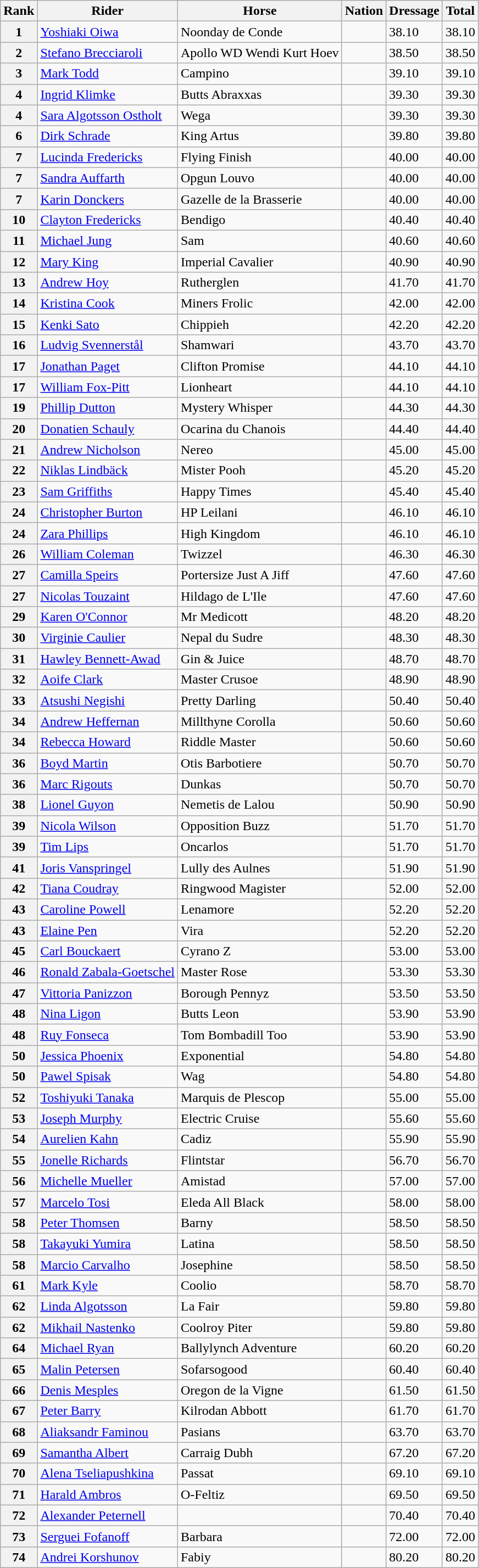<table class="wikitable sortable">
<tr>
<th>Rank</th>
<th>Rider</th>
<th>Horse</th>
<th>Nation</th>
<th>Dressage</th>
<th>Total</th>
</tr>
<tr>
<th>1</th>
<td><a href='#'>Yoshiaki Oiwa</a></td>
<td>Noonday de Conde</td>
<td></td>
<td>38.10</td>
<td>38.10</td>
</tr>
<tr>
<th>2</th>
<td><a href='#'>Stefano Brecciaroli</a></td>
<td>Apollo WD Wendi Kurt Hoev</td>
<td></td>
<td>38.50</td>
<td>38.50</td>
</tr>
<tr>
<th>3</th>
<td><a href='#'>Mark Todd</a></td>
<td>Campino</td>
<td></td>
<td>39.10</td>
<td>39.10</td>
</tr>
<tr>
<th>4</th>
<td><a href='#'>Ingrid Klimke</a></td>
<td>Butts Abraxxas</td>
<td></td>
<td>39.30</td>
<td>39.30</td>
</tr>
<tr>
<th>4</th>
<td><a href='#'>Sara Algotsson Ostholt</a></td>
<td>Wega</td>
<td></td>
<td>39.30</td>
<td>39.30</td>
</tr>
<tr>
<th>6</th>
<td><a href='#'>Dirk Schrade</a></td>
<td>King Artus</td>
<td></td>
<td>39.80</td>
<td>39.80</td>
</tr>
<tr>
<th>7</th>
<td><a href='#'>Lucinda Fredericks</a></td>
<td>Flying Finish</td>
<td></td>
<td>40.00</td>
<td>40.00</td>
</tr>
<tr>
<th>7</th>
<td><a href='#'>Sandra Auffarth</a></td>
<td>Opgun Louvo</td>
<td></td>
<td>40.00</td>
<td>40.00</td>
</tr>
<tr>
<th>7</th>
<td><a href='#'>Karin Donckers</a></td>
<td>Gazelle de la Brasserie</td>
<td></td>
<td>40.00</td>
<td>40.00</td>
</tr>
<tr>
<th>10</th>
<td><a href='#'>Clayton Fredericks</a></td>
<td>Bendigo</td>
<td></td>
<td>40.40</td>
<td>40.40</td>
</tr>
<tr>
<th>11</th>
<td><a href='#'>Michael Jung</a></td>
<td>Sam</td>
<td></td>
<td>40.60</td>
<td>40.60</td>
</tr>
<tr>
<th>12</th>
<td><a href='#'>Mary King</a></td>
<td>Imperial Cavalier</td>
<td></td>
<td>40.90</td>
<td>40.90</td>
</tr>
<tr>
<th>13</th>
<td><a href='#'>Andrew Hoy</a></td>
<td>Rutherglen</td>
<td></td>
<td>41.70</td>
<td>41.70</td>
</tr>
<tr>
<th>14</th>
<td><a href='#'>Kristina Cook</a></td>
<td>Miners Frolic</td>
<td></td>
<td>42.00</td>
<td>42.00</td>
</tr>
<tr>
<th>15</th>
<td><a href='#'>Kenki Sato</a></td>
<td>Chippieh</td>
<td></td>
<td>42.20</td>
<td>42.20</td>
</tr>
<tr>
<th>16</th>
<td><a href='#'>Ludvig Svennerstål</a></td>
<td>Shamwari</td>
<td></td>
<td>43.70</td>
<td>43.70</td>
</tr>
<tr>
<th>17</th>
<td><a href='#'>Jonathan Paget</a></td>
<td>Clifton Promise</td>
<td></td>
<td>44.10</td>
<td>44.10</td>
</tr>
<tr>
<th>17</th>
<td><a href='#'>William Fox-Pitt</a></td>
<td>Lionheart</td>
<td></td>
<td>44.10</td>
<td>44.10</td>
</tr>
<tr>
<th>19</th>
<td><a href='#'>Phillip Dutton</a></td>
<td>Mystery Whisper</td>
<td></td>
<td>44.30</td>
<td>44.30</td>
</tr>
<tr>
<th>20</th>
<td><a href='#'>Donatien Schauly</a></td>
<td>Ocarina du Chanois</td>
<td></td>
<td>44.40</td>
<td>44.40</td>
</tr>
<tr>
<th>21</th>
<td><a href='#'>Andrew Nicholson</a></td>
<td>Nereo</td>
<td></td>
<td>45.00</td>
<td>45.00</td>
</tr>
<tr>
<th>22</th>
<td><a href='#'>Niklas Lindbäck</a></td>
<td>Mister Pooh</td>
<td></td>
<td>45.20</td>
<td>45.20</td>
</tr>
<tr>
<th>23</th>
<td><a href='#'>Sam Griffiths</a></td>
<td>Happy Times</td>
<td></td>
<td>45.40</td>
<td>45.40</td>
</tr>
<tr>
<th>24</th>
<td><a href='#'>Christopher Burton</a></td>
<td>HP Leilani</td>
<td></td>
<td>46.10</td>
<td>46.10</td>
</tr>
<tr>
<th>24</th>
<td><a href='#'>Zara Phillips</a></td>
<td>High Kingdom</td>
<td></td>
<td>46.10</td>
<td>46.10</td>
</tr>
<tr>
<th>26</th>
<td><a href='#'>William Coleman</a></td>
<td>Twizzel</td>
<td></td>
<td>46.30</td>
<td>46.30</td>
</tr>
<tr>
<th>27</th>
<td><a href='#'>Camilla Speirs</a></td>
<td>Portersize Just A Jiff</td>
<td></td>
<td>47.60</td>
<td>47.60</td>
</tr>
<tr>
<th>27</th>
<td><a href='#'>Nicolas Touzaint</a></td>
<td>Hildago de L'Ile</td>
<td></td>
<td>47.60</td>
<td>47.60</td>
</tr>
<tr>
<th>29</th>
<td><a href='#'>Karen O'Connor</a></td>
<td>Mr Medicott</td>
<td></td>
<td>48.20</td>
<td>48.20</td>
</tr>
<tr>
<th>30</th>
<td><a href='#'>Virginie Caulier</a></td>
<td>Nepal du Sudre</td>
<td></td>
<td>48.30</td>
<td>48.30</td>
</tr>
<tr>
<th>31</th>
<td><a href='#'>Hawley Bennett-Awad</a></td>
<td>Gin & Juice</td>
<td></td>
<td>48.70</td>
<td>48.70</td>
</tr>
<tr>
<th>32</th>
<td><a href='#'>Aoife Clark</a></td>
<td>Master Crusoe</td>
<td></td>
<td>48.90</td>
<td>48.90</td>
</tr>
<tr>
<th>33</th>
<td><a href='#'>Atsushi Negishi</a></td>
<td>Pretty Darling</td>
<td></td>
<td>50.40</td>
<td>50.40</td>
</tr>
<tr>
<th>34</th>
<td><a href='#'>Andrew Heffernan</a></td>
<td>Millthyne Corolla</td>
<td></td>
<td>50.60</td>
<td>50.60</td>
</tr>
<tr>
<th>34</th>
<td><a href='#'>Rebecca Howard</a></td>
<td>Riddle Master</td>
<td></td>
<td>50.60</td>
<td>50.60</td>
</tr>
<tr>
<th>36</th>
<td><a href='#'>Boyd Martin</a></td>
<td>Otis Barbotiere</td>
<td></td>
<td>50.70</td>
<td>50.70</td>
</tr>
<tr>
<th>36</th>
<td><a href='#'>Marc Rigouts</a></td>
<td>Dunkas</td>
<td></td>
<td>50.70</td>
<td>50.70</td>
</tr>
<tr>
<th>38</th>
<td><a href='#'>Lionel Guyon</a></td>
<td>Nemetis de Lalou</td>
<td></td>
<td>50.90</td>
<td>50.90</td>
</tr>
<tr>
<th>39</th>
<td><a href='#'>Nicola Wilson</a></td>
<td>Opposition Buzz</td>
<td></td>
<td>51.70</td>
<td>51.70</td>
</tr>
<tr>
<th>39</th>
<td><a href='#'>Tim Lips</a></td>
<td>Oncarlos</td>
<td></td>
<td>51.70</td>
<td>51.70</td>
</tr>
<tr>
<th>41</th>
<td><a href='#'>Joris Vanspringel</a></td>
<td>Lully des Aulnes</td>
<td></td>
<td>51.90</td>
<td>51.90</td>
</tr>
<tr>
<th>42</th>
<td><a href='#'>Tiana Coudray</a></td>
<td>Ringwood Magister</td>
<td></td>
<td>52.00</td>
<td>52.00</td>
</tr>
<tr>
<th>43</th>
<td><a href='#'>Caroline Powell</a></td>
<td>Lenamore</td>
<td></td>
<td>52.20</td>
<td>52.20</td>
</tr>
<tr>
<th>43</th>
<td><a href='#'>Elaine Pen</a></td>
<td>Vira</td>
<td></td>
<td>52.20</td>
<td>52.20</td>
</tr>
<tr>
<th>45</th>
<td><a href='#'>Carl Bouckaert</a></td>
<td>Cyrano Z</td>
<td></td>
<td>53.00</td>
<td>53.00</td>
</tr>
<tr>
<th>46</th>
<td><a href='#'>Ronald Zabala-Goetschel</a></td>
<td>Master Rose</td>
<td></td>
<td>53.30</td>
<td>53.30</td>
</tr>
<tr>
<th>47</th>
<td><a href='#'>Vittoria Panizzon</a></td>
<td>Borough Pennyz</td>
<td></td>
<td>53.50</td>
<td>53.50</td>
</tr>
<tr>
<th>48</th>
<td><a href='#'>Nina Ligon</a></td>
<td>Butts Leon</td>
<td></td>
<td>53.90</td>
<td>53.90</td>
</tr>
<tr>
<th>48</th>
<td><a href='#'>Ruy Fonseca</a></td>
<td>Tom Bombadill Too</td>
<td></td>
<td>53.90</td>
<td>53.90</td>
</tr>
<tr>
<th>50</th>
<td><a href='#'>Jessica Phoenix</a></td>
<td>Exponential</td>
<td></td>
<td>54.80</td>
<td>54.80</td>
</tr>
<tr>
<th>50</th>
<td><a href='#'>Pawel Spisak</a></td>
<td>Wag</td>
<td></td>
<td>54.80</td>
<td>54.80</td>
</tr>
<tr>
<th>52</th>
<td><a href='#'>Toshiyuki Tanaka</a></td>
<td>Marquis de Plescop</td>
<td></td>
<td>55.00</td>
<td>55.00</td>
</tr>
<tr>
<th>53</th>
<td><a href='#'>Joseph Murphy</a></td>
<td>Electric Cruise</td>
<td></td>
<td>55.60</td>
<td>55.60</td>
</tr>
<tr>
<th>54</th>
<td><a href='#'>Aurelien Kahn</a></td>
<td>Cadiz</td>
<td></td>
<td>55.90</td>
<td>55.90</td>
</tr>
<tr>
<th>55</th>
<td><a href='#'>Jonelle Richards</a></td>
<td>Flintstar</td>
<td></td>
<td>56.70</td>
<td>56.70</td>
</tr>
<tr>
<th>56</th>
<td><a href='#'>Michelle Mueller</a></td>
<td>Amistad</td>
<td></td>
<td>57.00</td>
<td>57.00</td>
</tr>
<tr>
<th>57</th>
<td><a href='#'>Marcelo Tosi</a></td>
<td>Eleda All Black</td>
<td></td>
<td>58.00</td>
<td>58.00</td>
</tr>
<tr>
<th>58</th>
<td><a href='#'>Peter Thomsen</a></td>
<td>Barny</td>
<td></td>
<td>58.50</td>
<td>58.50</td>
</tr>
<tr>
<th>58</th>
<td><a href='#'>Takayuki Yumira</a></td>
<td>Latina</td>
<td></td>
<td>58.50</td>
<td>58.50</td>
</tr>
<tr>
<th>58</th>
<td><a href='#'>Marcio Carvalho</a></td>
<td>Josephine</td>
<td></td>
<td>58.50</td>
<td>58.50</td>
</tr>
<tr>
<th>61</th>
<td><a href='#'>Mark Kyle</a></td>
<td>Coolio</td>
<td></td>
<td>58.70</td>
<td>58.70</td>
</tr>
<tr>
<th>62</th>
<td><a href='#'>Linda Algotsson</a></td>
<td>La Fair</td>
<td></td>
<td>59.80</td>
<td>59.80</td>
</tr>
<tr>
<th>62</th>
<td><a href='#'>Mikhail Nastenko</a></td>
<td>Coolroy Piter</td>
<td></td>
<td>59.80</td>
<td>59.80</td>
</tr>
<tr>
<th>64</th>
<td><a href='#'>Michael Ryan</a></td>
<td>Ballylynch Adventure</td>
<td></td>
<td>60.20</td>
<td>60.20</td>
</tr>
<tr>
<th>65</th>
<td><a href='#'>Malin Petersen</a></td>
<td>Sofarsogood</td>
<td></td>
<td>60.40</td>
<td>60.40</td>
</tr>
<tr>
<th>66</th>
<td><a href='#'>Denis Mesples</a></td>
<td>Oregon de la Vigne</td>
<td></td>
<td>61.50</td>
<td>61.50</td>
</tr>
<tr>
<th>67</th>
<td><a href='#'>Peter Barry</a></td>
<td>Kilrodan Abbott</td>
<td></td>
<td>61.70</td>
<td>61.70</td>
</tr>
<tr>
<th>68</th>
<td><a href='#'>Aliaksandr Faminou</a></td>
<td>Pasians</td>
<td></td>
<td>63.70</td>
<td>63.70</td>
</tr>
<tr>
<th>69</th>
<td><a href='#'>Samantha Albert</a></td>
<td>Carraig Dubh</td>
<td></td>
<td>67.20</td>
<td>67.20</td>
</tr>
<tr>
<th>70</th>
<td><a href='#'>Alena Tseliapushkina</a></td>
<td>Passat</td>
<td></td>
<td>69.10</td>
<td>69.10</td>
</tr>
<tr>
<th>71</th>
<td><a href='#'>Harald Ambros</a></td>
<td>O-Feltiz</td>
<td></td>
<td>69.50</td>
<td>69.50</td>
</tr>
<tr>
<th>72</th>
<td><a href='#'>Alexander Peternell</a></td>
<td></td>
<td></td>
<td>70.40</td>
<td>70.40</td>
</tr>
<tr>
<th>73</th>
<td><a href='#'>Serguei Fofanoff</a></td>
<td>Barbara</td>
<td></td>
<td>72.00</td>
<td>72.00</td>
</tr>
<tr>
<th>74</th>
<td><a href='#'>Andrei Korshunov</a></td>
<td>Fabiy</td>
<td></td>
<td>80.20</td>
<td>80.20</td>
</tr>
</table>
